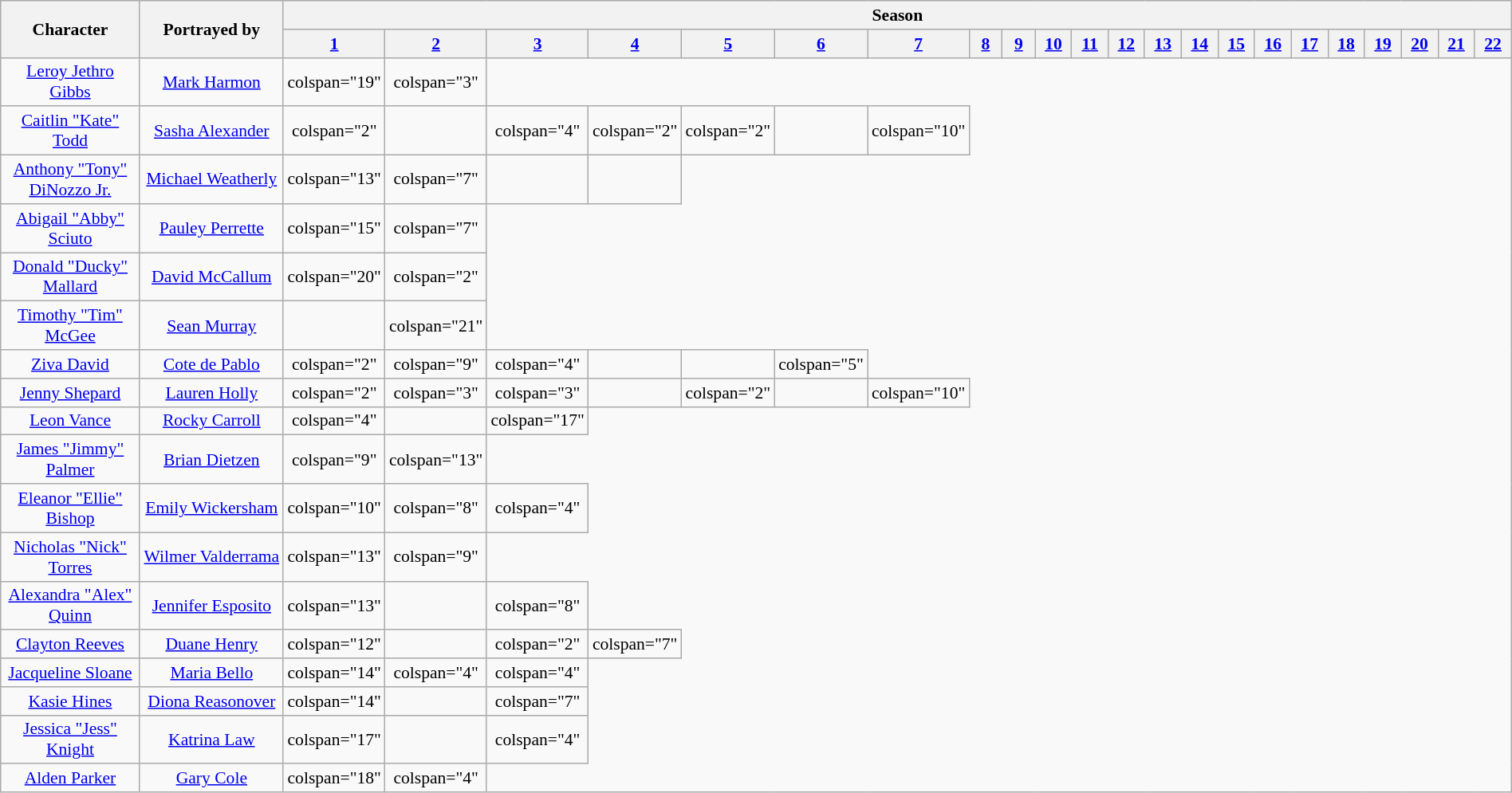<table class="wikitable plainrowheaders" style="text-align:center; font-size:90%; width:100%">
<tr>
<th scope="col" rowspan="2" style="width:12%;">Character</th>
<th scope="col" rowspan="2" style="width:12%;">Portrayed by</th>
<th scope="col" colspan="22" style="width:76%;">Season</th>
</tr>
<tr>
<th scope="col" style="width:3%;"><a href='#'>1</a></th>
<th scope="col" style="width:3%;"><a href='#'>2</a></th>
<th scope="col" style="width:3%;"><a href='#'>3</a></th>
<th scope="col" style="width:3%;"><a href='#'>4</a></th>
<th scope="col" style="width:3%;"><a href='#'>5</a></th>
<th scope="col" style="width:3%;"><a href='#'>6</a></th>
<th scope="col" style="width:3%;"><a href='#'>7</a></th>
<th scope="col" style="width:3%;"><a href='#'>8</a></th>
<th scope="col" style="width:3%;"><a href='#'>9</a></th>
<th scope="col" style="width:3%;"><a href='#'>10</a></th>
<th scope="col" style="width:3%;"><a href='#'>11</a></th>
<th scope="col" style="width:3%;"><a href='#'>12</a></th>
<th scope="col" style="width:3%;"><a href='#'>13</a></th>
<th scope="col" style="width:3%;"><a href='#'>14</a></th>
<th scope="col" style="width:3%;"><a href='#'>15</a></th>
<th scope="col" style="width:3%;"><a href='#'>16</a></th>
<th scope="col" style="width:3%;"><a href='#'>17</a></th>
<th scope="col" style="width:3%;"><a href='#'>18</a></th>
<th scope="col" style="width:3%;"><a href='#'>19</a></th>
<th scope="col" style="width:3%;"><a href='#'>20</a></th>
<th scope="col" style="width:3%;"><a href='#'>21</a></th>
<th scope="col" style="width:3%;"><a href='#'>22</a></th>
</tr>
<tr>
<td scope="row"><a href='#'>Leroy Jethro Gibbs</a></td>
<td><a href='#'>Mark Harmon</a></td>
<td>colspan="19" </td>
<td>colspan="3" </td>
</tr>
<tr>
<td scope="row"><a href='#'>Caitlin "Kate" Todd</a></td>
<td><a href='#'>Sasha Alexander</a></td>
<td>colspan="2" </td>
<td></td>
<td>colspan="4" </td>
<td>colspan="2" </td>
<td>colspan="2" </td>
<td></td>
<td>colspan="10" </td>
</tr>
<tr>
<td scope="row"><a href='#'>Anthony "Tony" DiNozzo Jr.</a></td>
<td><a href='#'>Michael Weatherly</a></td>
<td>colspan="13" </td>
<td>colspan="7" </td>
<td></td>
<td></td>
</tr>
<tr>
<td scope="row"><a href='#'>Abigail "Abby" Sciuto</a></td>
<td><a href='#'>Pauley Perrette</a></td>
<td>colspan="15" </td>
<td>colspan="7" </td>
</tr>
<tr>
<td scope="row"><a href='#'>Donald "Ducky" Mallard</a></td>
<td><a href='#'>David McCallum</a></td>
<td>colspan="20" </td>
<td>colspan="2" </td>
</tr>
<tr>
<td scope="row"><a href='#'>Timothy "Tim" McGee</a></td>
<td><a href='#'>Sean Murray</a></td>
<td></td>
<td>colspan="21" </td>
</tr>
<tr>
<td scope="row"><a href='#'>Ziva David</a></td>
<td><a href='#'>Cote de Pablo</a></td>
<td>colspan="2" </td>
<td>colspan="9" </td>
<td>colspan="4" </td>
<td></td>
<td></td>
<td>colspan="5" </td>
</tr>
<tr>
<td scope="row"><a href='#'>Jenny Shepard</a></td>
<td><a href='#'>Lauren Holly</a></td>
<td>colspan="2" </td>
<td>colspan="3" </td>
<td>colspan="3" </td>
<td></td>
<td>colspan="2" </td>
<td></td>
<td>colspan="10" </td>
</tr>
<tr>
<td scope="row"><a href='#'>Leon Vance</a></td>
<td><a href='#'>Rocky Carroll</a></td>
<td>colspan="4" </td>
<td></td>
<td>colspan="17" </td>
</tr>
<tr>
<td scope="row"><a href='#'>James "Jimmy" Palmer</a></td>
<td><a href='#'>Brian Dietzen</a></td>
<td>colspan="9" </td>
<td>colspan="13" </td>
</tr>
<tr>
<td scope="row"><a href='#'>Eleanor "Ellie" Bishop</a></td>
<td><a href='#'>Emily Wickersham</a></td>
<td>colspan="10" </td>
<td>colspan="8" </td>
<td>colspan="4" </td>
</tr>
<tr>
<td scope="row"><a href='#'>Nicholas "Nick" Torres</a></td>
<td><a href='#'>Wilmer Valderrama</a></td>
<td>colspan="13" </td>
<td>colspan="9" </td>
</tr>
<tr>
<td scope="row"><a href='#'>Alexandra "Alex" Quinn</a></td>
<td><a href='#'>Jennifer Esposito</a></td>
<td>colspan="13" </td>
<td></td>
<td>colspan="8" </td>
</tr>
<tr>
<td scope="row"><a href='#'>Clayton Reeves</a></td>
<td><a href='#'>Duane Henry</a></td>
<td>colspan="12" </td>
<td></td>
<td>colspan="2" </td>
<td>colspan="7" </td>
</tr>
<tr>
<td scope="row"><a href='#'>Jacqueline Sloane</a></td>
<td><a href='#'>Maria Bello</a></td>
<td>colspan="14" </td>
<td>colspan="4" </td>
<td>colspan="4" </td>
</tr>
<tr>
<td scope="row"><a href='#'>Kasie Hines</a></td>
<td><a href='#'>Diona Reasonover</a></td>
<td>colspan="14" </td>
<td></td>
<td>colspan="7" </td>
</tr>
<tr>
<td scope="row"><a href='#'>Jessica "Jess" Knight</a></td>
<td><a href='#'>Katrina Law</a></td>
<td>colspan="17" </td>
<td></td>
<td>colspan="4" </td>
</tr>
<tr>
<td scope="row"><a href='#'>Alden Parker</a></td>
<td><a href='#'>Gary Cole</a></td>
<td>colspan="18" </td>
<td>colspan="4" </td>
</tr>
</table>
